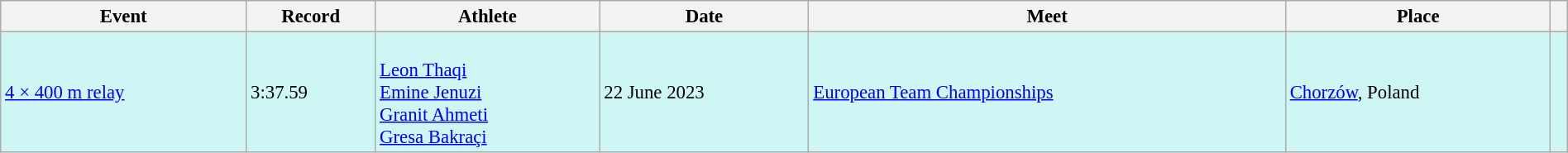<table class="wikitable" style="font-size:95%; width: 100%;">
<tr>
<th>Event</th>
<th>Record</th>
<th>Athlete</th>
<th>Date</th>
<th>Meet</th>
<th>Place</th>
<th></th>
</tr>
<tr bgcolor="#CEF6F5">
<td><a href='#'>4 × 400 m relay</a></td>
<td>3:37.59</td>
<td><br><a href='#'>Leon Thaqi</a><br><a href='#'>Emine Jenuzi</a><br><a href='#'>Granit Ahmeti</a><br><a href='#'>Gresa Bakraçi</a></td>
<td>22 June 2023</td>
<td><a href='#'>European Team Championships</a></td>
<td><a href='#'>Chorzów</a>, Poland</td>
<td></td>
</tr>
</table>
